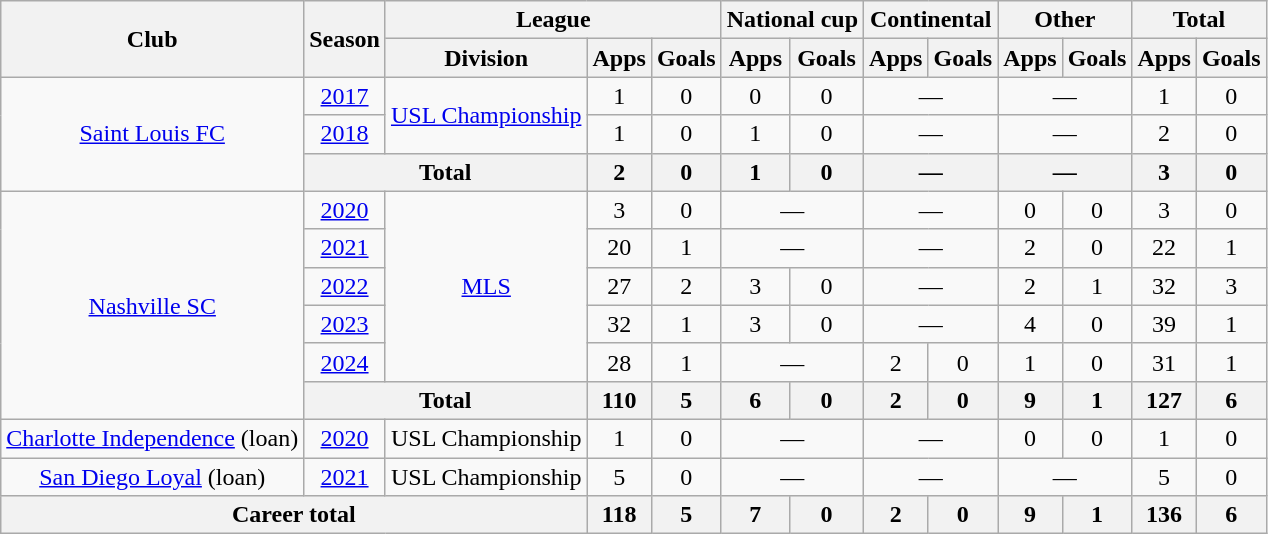<table class="wikitable" style="text-align:center">
<tr>
<th rowspan="2">Club</th>
<th rowspan="2">Season</th>
<th colspan="3">League</th>
<th colspan="2">National cup</th>
<th colspan="2">Continental</th>
<th colspan="2">Other</th>
<th colspan="2">Total</th>
</tr>
<tr>
<th>Division</th>
<th>Apps</th>
<th>Goals</th>
<th>Apps</th>
<th>Goals</th>
<th>Apps</th>
<th>Goals</th>
<th>Apps</th>
<th>Goals</th>
<th>Apps</th>
<th>Goals</th>
</tr>
<tr>
<td rowspan="3"><a href='#'>Saint Louis FC</a></td>
<td><a href='#'>2017</a></td>
<td rowspan="2"><a href='#'>USL Championship</a></td>
<td>1</td>
<td>0</td>
<td>0</td>
<td>0</td>
<td colspan="2">—</td>
<td colspan="2">—</td>
<td>1</td>
<td>0</td>
</tr>
<tr>
<td><a href='#'>2018</a></td>
<td>1</td>
<td>0</td>
<td>1</td>
<td>0</td>
<td colspan="2">—</td>
<td colspan="2">—</td>
<td>2</td>
<td>0</td>
</tr>
<tr>
<th colspan="2">Total</th>
<th>2</th>
<th>0</th>
<th>1</th>
<th>0</th>
<th colspan="2">—</th>
<th colspan="2">—</th>
<th>3</th>
<th>0</th>
</tr>
<tr>
<td rowspan="6"><a href='#'>Nashville SC</a></td>
<td><a href='#'>2020</a></td>
<td rowspan="5"><a href='#'>MLS</a></td>
<td>3</td>
<td>0</td>
<td colspan="2">—</td>
<td colspan="2">—</td>
<td>0</td>
<td>0</td>
<td>3</td>
<td>0</td>
</tr>
<tr>
<td><a href='#'>2021</a></td>
<td>20</td>
<td>1</td>
<td colspan="2">—</td>
<td colspan="2">—</td>
<td>2</td>
<td>0</td>
<td>22</td>
<td>1</td>
</tr>
<tr>
<td><a href='#'>2022</a></td>
<td>27</td>
<td>2</td>
<td>3</td>
<td>0</td>
<td colspan="2">—</td>
<td>2</td>
<td>1</td>
<td>32</td>
<td>3</td>
</tr>
<tr>
<td><a href='#'>2023</a></td>
<td>32</td>
<td>1</td>
<td>3</td>
<td>0</td>
<td colspan="2">—</td>
<td>4</td>
<td>0</td>
<td>39</td>
<td>1</td>
</tr>
<tr>
<td><a href='#'>2024</a></td>
<td>28</td>
<td>1</td>
<td colspan="2">—</td>
<td>2</td>
<td>0</td>
<td>1</td>
<td>0</td>
<td>31</td>
<td>1</td>
</tr>
<tr>
<th colspan="2">Total</th>
<th>110</th>
<th>5</th>
<th>6</th>
<th>0</th>
<th>2</th>
<th>0</th>
<th>9</th>
<th>1</th>
<th>127</th>
<th>6</th>
</tr>
<tr>
<td><a href='#'>Charlotte Independence</a> (loan)</td>
<td><a href='#'>2020</a></td>
<td>USL Championship</td>
<td>1</td>
<td>0</td>
<td colspan="2">—</td>
<td colspan="2">—</td>
<td>0</td>
<td>0</td>
<td>1</td>
<td>0</td>
</tr>
<tr>
<td><a href='#'>San Diego Loyal</a> (loan)</td>
<td><a href='#'>2021</a></td>
<td>USL Championship</td>
<td>5</td>
<td>0</td>
<td colspan="2">—</td>
<td colspan="2">—</td>
<td colspan="2">—</td>
<td>5</td>
<td>0</td>
</tr>
<tr>
<th colspan="3">Career total</th>
<th>118</th>
<th>5</th>
<th>7</th>
<th>0</th>
<th>2</th>
<th>0</th>
<th>9</th>
<th>1</th>
<th>136</th>
<th>6</th>
</tr>
</table>
